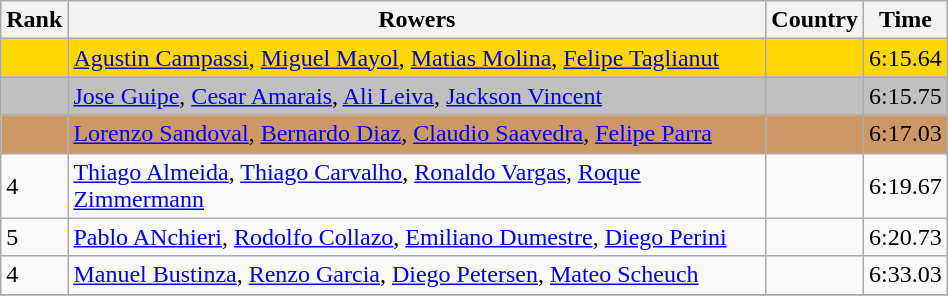<table class="wikitable" width=50%>
<tr>
<th>Rank</th>
<th>Rowers</th>
<th>Country</th>
<th>Time</th>
</tr>
<tr bgcolor=gold>
<td></td>
<td><a href='#'>Agustin Campassi</a>, <a href='#'>Miguel Mayol</a>, <a href='#'>Matias Molina</a>, <a href='#'>Felipe Taglianut</a></td>
<td></td>
<td>6:15.64</td>
</tr>
<tr bgcolor=silver>
<td></td>
<td><a href='#'>Jose Guipe</a>, <a href='#'>Cesar Amarais</a>, <a href='#'>Ali Leiva</a>, <a href='#'>Jackson Vincent</a></td>
<td></td>
<td>6:15.75</td>
</tr>
<tr bgcolor=cc9966>
<td></td>
<td><a href='#'>Lorenzo Sandoval</a>, <a href='#'>Bernardo Diaz</a>, <a href='#'>Claudio Saavedra</a>, <a href='#'>Felipe Parra</a></td>
<td></td>
<td>6:17.03</td>
</tr>
<tr>
<td>4</td>
<td><a href='#'>Thiago Almeida</a>, <a href='#'>Thiago Carvalho</a>, <a href='#'>Ronaldo Vargas</a>, <a href='#'>Roque Zimmermann</a></td>
<td></td>
<td>6:19.67</td>
</tr>
<tr>
<td>5</td>
<td><a href='#'>Pablo ANchieri</a>, <a href='#'>Rodolfo Collazo</a>, <a href='#'>Emiliano Dumestre</a>, <a href='#'>Diego Perini</a></td>
<td></td>
<td>6:20.73</td>
</tr>
<tr>
<td>4</td>
<td><a href='#'>Manuel Bustinza</a>, <a href='#'>Renzo Garcia</a>, <a href='#'>Diego Petersen</a>, <a href='#'>Mateo Scheuch</a></td>
<td></td>
<td>6:33.03</td>
</tr>
<tr>
</tr>
</table>
